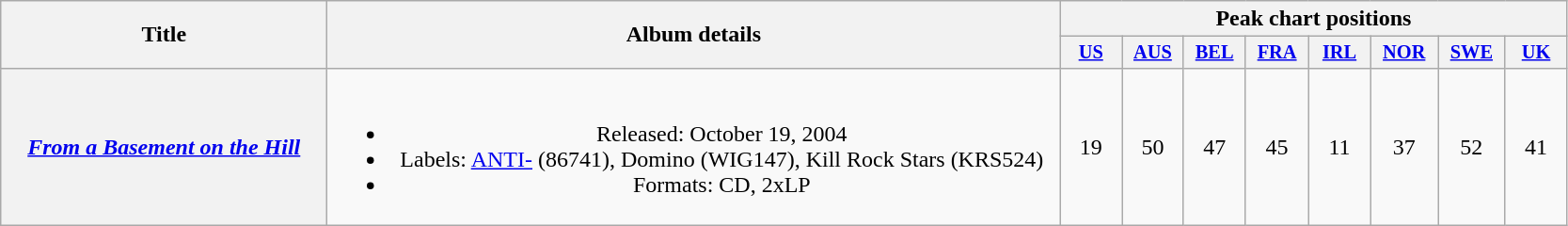<table class="wikitable plainrowheaders" style="text-align: center; ">
<tr>
<th rowspan="2" scope="col" style="width:14em; ">Title</th>
<th rowspan="2" scope="col" style="width:32em; ">Album details</th>
<th colspan="8" scope="col" style="width:22em; ">Peak chart positions</th>
</tr>
<tr>
<th style="width:2em; font-size:85%;"><a href='#'>US</a><br></th>
<th style="width:2em; font-size:85%;"><a href='#'>AUS</a><br></th>
<th style="width:2em; font-size:85%;"><a href='#'>BEL</a><br></th>
<th style="width:2em; font-size:85%;"><a href='#'>FRA</a><br></th>
<th style="width:2em; font-size:85%;"><a href='#'>IRL</a><br></th>
<th style="width:2em; font-size:85%;"><a href='#'>NOR</a><br></th>
<th style="width:2em; font-size:85%;"><a href='#'>SWE</a><br></th>
<th style="width:2em; font-size:85%;"><a href='#'>UK</a><br></th>
</tr>
<tr>
<th scope="row"><em><a href='#'>From a Basement on the Hill</a></em></th>
<td><br><ul><li>Released: October 19, 2004</li><li>Labels: <a href='#'>ANTI-</a> (86741), Domino (WIG147), Kill Rock Stars (KRS524)</li><li>Formats: CD, 2xLP</li></ul></td>
<td style="text-align: center; ">19</td>
<td style="text-align: center; ">50</td>
<td style="text-align: center; ">47</td>
<td style="text-align: center; ">45</td>
<td style="text-align: center; ">11</td>
<td style="text-align: center; ">37</td>
<td style="text-align: center; ">52</td>
<td style="text-align: center; ">41</td>
</tr>
</table>
